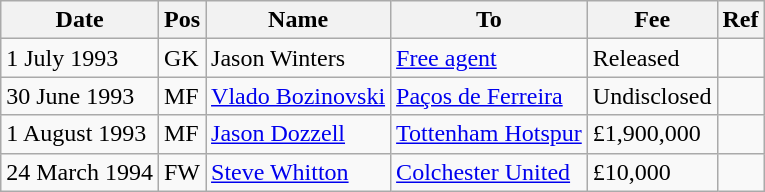<table class="wikitable">
<tr>
<th>Date</th>
<th>Pos</th>
<th>Name</th>
<th>To</th>
<th>Fee</th>
<th>Ref</th>
</tr>
<tr>
<td>1 July 1993</td>
<td>GK</td>
<td>Jason Winters</td>
<td><a href='#'>Free agent</a></td>
<td>Released</td>
<td></td>
</tr>
<tr>
<td>30 June 1993</td>
<td>MF</td>
<td><a href='#'>Vlado Bozinovski</a></td>
<td><a href='#'>Paços de Ferreira</a></td>
<td>Undisclosed</td>
<td></td>
</tr>
<tr>
<td>1 August 1993</td>
<td>MF</td>
<td><a href='#'>Jason Dozzell</a></td>
<td><a href='#'>Tottenham Hotspur</a></td>
<td>£1,900,000</td>
<td></td>
</tr>
<tr>
<td>24 March 1994</td>
<td>FW</td>
<td><a href='#'>Steve Whitton</a></td>
<td><a href='#'>Colchester United</a></td>
<td>£10,000</td>
<td></td>
</tr>
</table>
